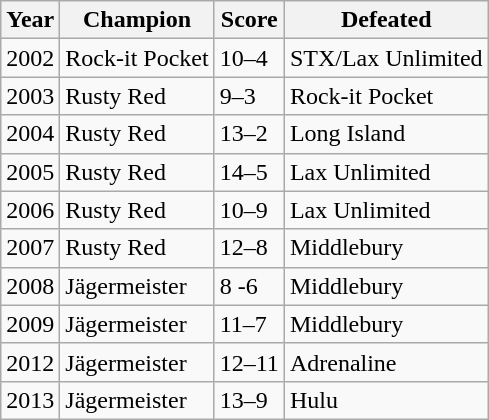<table class="wikitable">
<tr>
<th>Year</th>
<th>Champion</th>
<th>Score</th>
<th>Defeated</th>
</tr>
<tr>
<td>2002</td>
<td>Rock-it Pocket</td>
<td>10–4</td>
<td>STX/Lax Unlimited</td>
</tr>
<tr>
<td>2003</td>
<td>Rusty Red</td>
<td>9–3</td>
<td>Rock-it Pocket</td>
</tr>
<tr>
<td>2004</td>
<td>Rusty Red</td>
<td>13–2</td>
<td>Long Island</td>
</tr>
<tr>
<td>2005</td>
<td>Rusty Red</td>
<td>14–5</td>
<td>Lax Unlimited</td>
</tr>
<tr>
<td>2006</td>
<td>Rusty Red</td>
<td>10–9</td>
<td>Lax Unlimited</td>
</tr>
<tr>
<td>2007</td>
<td>Rusty Red</td>
<td>12–8</td>
<td>Middlebury</td>
</tr>
<tr>
<td>2008</td>
<td>Jägermeister</td>
<td>8 -6</td>
<td>Middlebury</td>
</tr>
<tr>
<td>2009</td>
<td>Jägermeister</td>
<td>11–7</td>
<td>Middlebury</td>
</tr>
<tr>
<td>2012</td>
<td>Jägermeister</td>
<td>12–11</td>
<td>Adrenaline</td>
</tr>
<tr>
<td>2013</td>
<td>Jägermeister</td>
<td>13–9</td>
<td>Hulu</td>
</tr>
</table>
